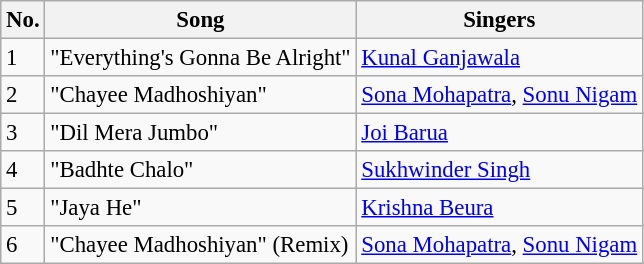<table class="wikitable" style="font-size:95%;">
<tr>
<th>No.</th>
<th>Song</th>
<th>Singers</th>
</tr>
<tr>
<td>1</td>
<td>"Everything's Gonna Be Alright"</td>
<td><a href='#'>Kunal Ganjawala</a></td>
</tr>
<tr>
<td>2</td>
<td>"Chayee Madhoshiyan"</td>
<td><a href='#'>Sona Mohapatra</a>, <a href='#'>Sonu Nigam</a></td>
</tr>
<tr>
<td>3</td>
<td>"Dil Mera Jumbo"</td>
<td><a href='#'>Joi Barua</a></td>
</tr>
<tr>
<td>4</td>
<td>"Badhte Chalo"</td>
<td><a href='#'>Sukhwinder Singh</a></td>
</tr>
<tr>
<td>5</td>
<td>"Jaya He"</td>
<td><a href='#'>Krishna Beura</a></td>
</tr>
<tr>
<td>6</td>
<td>"Chayee Madhoshiyan" (Remix)</td>
<td><a href='#'>Sona Mohapatra</a>, <a href='#'>Sonu Nigam</a></td>
</tr>
</table>
